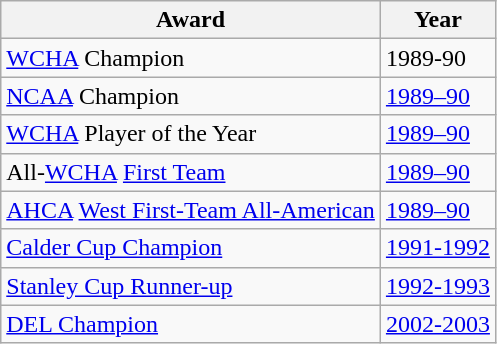<table class="wikitable">
<tr>
<th>Award</th>
<th>Year</th>
</tr>
<tr>
<td><a href='#'>WCHA</a> Champion</td>
<td>1989-90</td>
</tr>
<tr>
<td><a href='#'>NCAA</a> Champion</td>
<td><a href='#'>1989–90</a></td>
</tr>
<tr>
<td><a href='#'>WCHA</a> Player of the Year</td>
<td><a href='#'>1989–90</a></td>
</tr>
<tr>
<td>All-<a href='#'>WCHA</a> <a href='#'>First Team</a></td>
<td><a href='#'>1989–90</a></td>
</tr>
<tr>
<td><a href='#'>AHCA</a> <a href='#'>West First-Team All-American</a></td>
<td><a href='#'>1989–90</a></td>
</tr>
<tr>
<td><a href='#'>Calder Cup Champion</a></td>
<td><a href='#'>1991-1992</a></td>
</tr>
<tr>
<td><a href='#'>Stanley Cup Runner-up</a></td>
<td><a href='#'>1992-1993</a></td>
</tr>
<tr>
<td><a href='#'>DEL Champion</a></td>
<td><a href='#'>2002-2003</a></td>
</tr>
</table>
